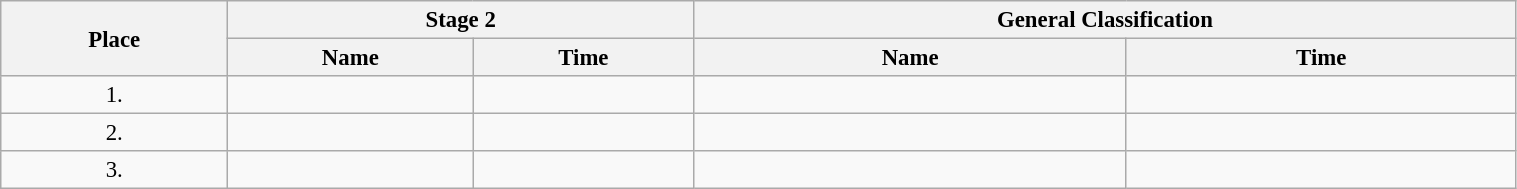<table class=wikitable style="font-size:95%" width="80%">
<tr>
<th rowspan="2">Place</th>
<th colspan="2">Stage 2</th>
<th colspan="2">General Classification</th>
</tr>
<tr>
<th>Name</th>
<th>Time</th>
<th>Name</th>
<th>Time</th>
</tr>
<tr>
<td align="center">1.</td>
<td></td>
<td></td>
<td></td>
<td></td>
</tr>
<tr>
<td align="center">2.</td>
<td></td>
<td></td>
<td></td>
<td></td>
</tr>
<tr>
<td align="center">3.</td>
<td></td>
<td></td>
<td></td>
<td></td>
</tr>
</table>
